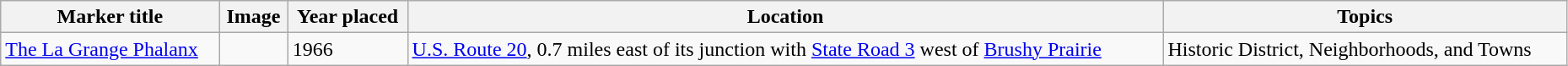<table class="wikitable sortable" style="width:98%">
<tr>
<th>Marker title</th>
<th class="unsortable">Image</th>
<th>Year placed</th>
<th>Location</th>
<th>Topics</th>
</tr>
<tr>
<td><a href='#'>The La Grange Phalanx</a></td>
<td></td>
<td>1966</td>
<td><a href='#'>U.S. Route 20</a>, 0.7 miles east of its junction with <a href='#'>State Road 3</a> west of <a href='#'>Brushy Prairie</a><br><small></small></td>
<td>Historic District, Neighborhoods, and Towns</td>
</tr>
</table>
